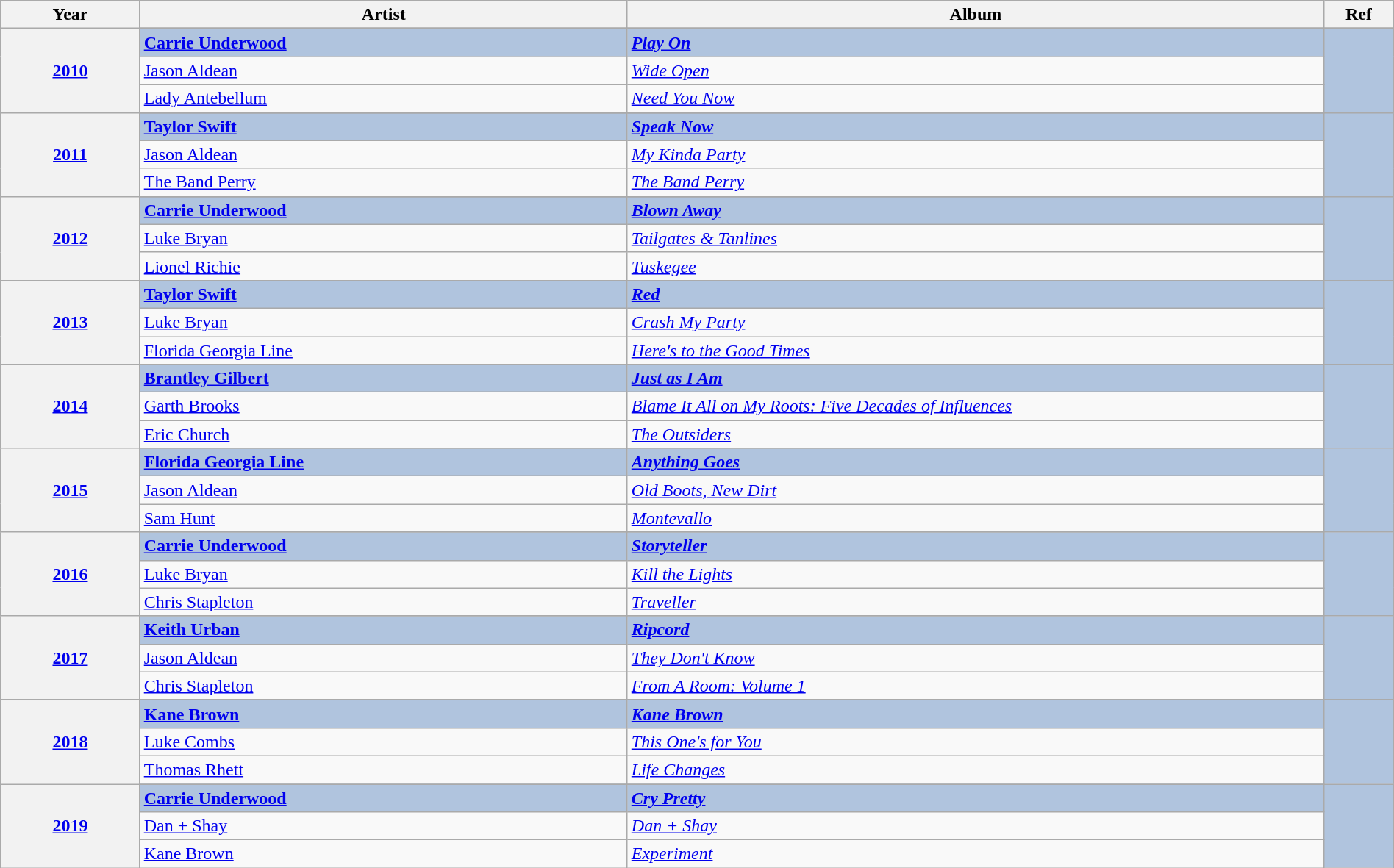<table class="wikitable" width="100%">
<tr>
<th width="10%">Year</th>
<th width="35%">Artist</th>
<th width="50%">Album</th>
<th width="5%">Ref</th>
</tr>
<tr>
<th rowspan="4" align="center"><a href='#'>2010<br></a></th>
</tr>
<tr style="background:#B0C4DE">
<td><strong><a href='#'>Carrie Underwood</a></strong></td>
<td><strong><em><a href='#'>Play On</a></em></strong></td>
<td rowspan="4" align="center"></td>
</tr>
<tr>
<td><a href='#'>Jason Aldean</a></td>
<td><em><a href='#'>Wide Open</a></em></td>
</tr>
<tr>
<td><a href='#'>Lady Antebellum</a></td>
<td><em><a href='#'>Need You Now</a></em></td>
</tr>
<tr>
<th rowspan="4" align="center"><a href='#'>2011<br></a></th>
</tr>
<tr style="background:#B0C4DE">
<td><strong><a href='#'>Taylor Swift</a></strong></td>
<td><strong><em><a href='#'>Speak Now</a></em></strong></td>
<td rowspan="4" align="center"></td>
</tr>
<tr>
<td><a href='#'>Jason Aldean</a></td>
<td><em><a href='#'>My Kinda Party</a></em></td>
</tr>
<tr>
<td><a href='#'>The Band Perry</a></td>
<td><em><a href='#'>The Band Perry</a></em></td>
</tr>
<tr>
<th rowspan="4" align="center"><a href='#'>2012<br></a></th>
</tr>
<tr style="background:#B0C4DE">
<td><strong><a href='#'>Carrie Underwood</a></strong></td>
<td><strong><em><a href='#'>Blown Away</a></em></strong></td>
<td rowspan="4" align="center"></td>
</tr>
<tr>
<td><a href='#'>Luke Bryan</a></td>
<td><em><a href='#'>Tailgates & Tanlines</a></em></td>
</tr>
<tr>
<td><a href='#'>Lionel Richie</a></td>
<td><em><a href='#'>Tuskegee</a></em></td>
</tr>
<tr>
<th rowspan="4" align="center"><a href='#'>2013<br></a></th>
</tr>
<tr style="background:#B0C4DE">
<td><strong><a href='#'>Taylor Swift</a></strong></td>
<td><strong><em><a href='#'>Red</a></em></strong></td>
<td rowspan="4" align="center"></td>
</tr>
<tr>
<td><a href='#'>Luke Bryan</a></td>
<td><em><a href='#'>Crash My Party</a></em></td>
</tr>
<tr>
<td><a href='#'>Florida Georgia Line</a></td>
<td><em><a href='#'>Here's to the Good Times</a></em></td>
</tr>
<tr>
<th rowspan="4" align="center"><a href='#'>2014<br></a></th>
</tr>
<tr style="background:#B0C4DE">
<td><strong><a href='#'>Brantley Gilbert</a></strong></td>
<td><strong><em><a href='#'>Just as I Am</a></em></strong></td>
<td rowspan="4" align="center"></td>
</tr>
<tr>
<td><a href='#'>Garth Brooks</a></td>
<td><em><a href='#'>Blame It All on My Roots: Five Decades of Influences</a></em></td>
</tr>
<tr>
<td><a href='#'>Eric Church</a></td>
<td><em><a href='#'>The Outsiders</a></em></td>
</tr>
<tr>
<th rowspan="4" align="center"><a href='#'>2015<br></a></th>
</tr>
<tr style="background:#B0C4DE">
<td><strong><a href='#'>Florida Georgia Line</a></strong></td>
<td><strong><em><a href='#'>Anything Goes</a></em></strong></td>
<td rowspan="4" align="center"></td>
</tr>
<tr>
<td><a href='#'>Jason Aldean</a></td>
<td><em><a href='#'>Old Boots, New Dirt</a></em></td>
</tr>
<tr>
<td><a href='#'>Sam Hunt</a></td>
<td><em><a href='#'>Montevallo</a></em></td>
</tr>
<tr>
<th rowspan="4" align="center"><a href='#'>2016<br></a></th>
</tr>
<tr style="background:#B0C4DE">
<td><strong><a href='#'>Carrie Underwood</a></strong></td>
<td><strong><em><a href='#'>Storyteller</a></em></strong></td>
<td rowspan="4" align="center"></td>
</tr>
<tr>
<td><a href='#'>Luke Bryan</a></td>
<td><em><a href='#'>Kill the Lights</a></em></td>
</tr>
<tr>
<td><a href='#'>Chris Stapleton</a></td>
<td><em><a href='#'>Traveller</a></em></td>
</tr>
<tr>
<th rowspan="4" align="center"><a href='#'>2017<br></a></th>
</tr>
<tr style="background:#B0C4DE">
<td><strong><a href='#'>Keith Urban</a></strong></td>
<td><strong><em><a href='#'>Ripcord</a></em></strong></td>
<td rowspan="4" align="center"></td>
</tr>
<tr>
<td><a href='#'>Jason Aldean</a></td>
<td><em><a href='#'>They Don't Know</a></em></td>
</tr>
<tr>
<td><a href='#'>Chris Stapleton</a></td>
<td><em><a href='#'>From A Room: Volume 1</a></em></td>
</tr>
<tr>
<th rowspan="4" align="center"><a href='#'>2018<br></a></th>
</tr>
<tr style="background:#B0C4DE">
<td><strong><a href='#'>Kane Brown</a></strong></td>
<td><strong><em><a href='#'>Kane Brown</a></em></strong></td>
<td rowspan="4" align="center"></td>
</tr>
<tr>
<td><a href='#'>Luke Combs</a></td>
<td><em><a href='#'>This One's for You</a></em></td>
</tr>
<tr>
<td><a href='#'>Thomas Rhett</a></td>
<td><em><a href='#'>Life Changes</a></em></td>
</tr>
<tr>
<th rowspan="4" align="center"><a href='#'>2019<br></a></th>
</tr>
<tr style="background:#B0C4DE">
<td><strong><a href='#'>Carrie Underwood</a></strong></td>
<td><strong><em><a href='#'>Cry Pretty</a></em></strong></td>
<td rowspan="4" align="center"></td>
</tr>
<tr>
<td><a href='#'>Dan + Shay</a></td>
<td><em><a href='#'>Dan + Shay</a></em></td>
</tr>
<tr>
<td><a href='#'>Kane Brown</a></td>
<td><em><a href='#'>Experiment</a></em></td>
</tr>
</table>
